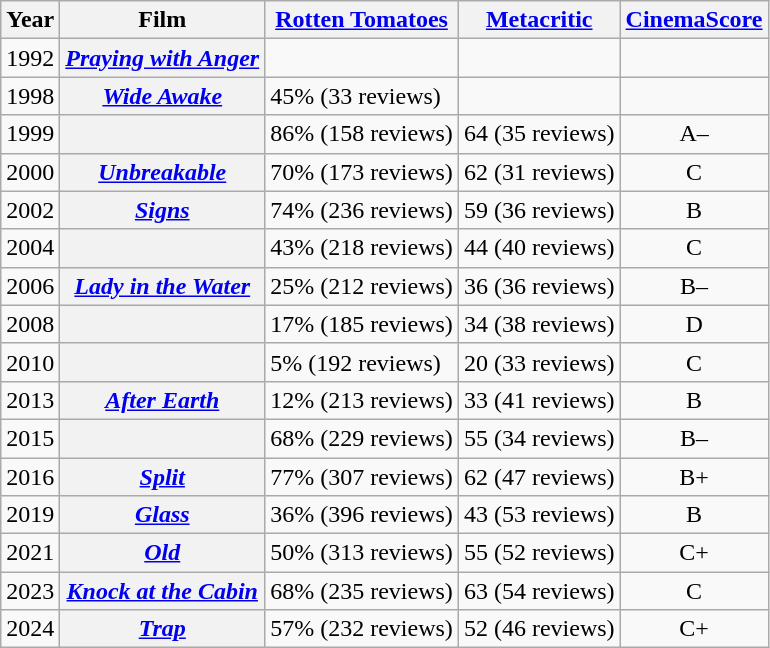<table class="wikitable plainrowheaders">
<tr>
<th scope="col">Year</th>
<th scope="col">Film</th>
<th scope="col"><a href='#'>Rotten Tomatoes</a></th>
<th scope="col"><a href='#'>Metacritic</a></th>
<th scope="col"><a href='#'>CinemaScore</a></th>
</tr>
<tr>
<td>1992</td>
<th scope=row><em><a href='#'>Praying with Anger</a></em></th>
<td></td>
<td></td>
<td></td>
</tr>
<tr>
<td>1998</td>
<th scope=row><em><a href='#'>Wide Awake</a></em></th>
<td>45% (33 reviews)</td>
<td></td>
<td></td>
</tr>
<tr>
<td>1999</td>
<th scope=row></th>
<td>86% (158 reviews)</td>
<td>64 (35 reviews)</td>
<td align="center">A–</td>
</tr>
<tr>
<td>2000</td>
<th scope=row><em><a href='#'>Unbreakable</a></em></th>
<td>70% (173 reviews)</td>
<td>62 (31 reviews)</td>
<td align="center">C</td>
</tr>
<tr>
<td>2002</td>
<th scope=row><em><a href='#'>Signs</a></em></th>
<td>74% (236 reviews)</td>
<td>59 (36 reviews)</td>
<td align="center">B</td>
</tr>
<tr>
<td>2004</td>
<th scope=row></th>
<td>43% (218 reviews)</td>
<td>44 (40 reviews)</td>
<td align="center">C</td>
</tr>
<tr>
<td>2006</td>
<th scope=row><em><a href='#'>Lady in the Water</a></em></th>
<td>25% (212 reviews)</td>
<td>36 (36 reviews)</td>
<td align="center">B–</td>
</tr>
<tr>
<td>2008</td>
<th scope=row></th>
<td>17% (185 reviews)</td>
<td>34 (38 reviews)</td>
<td align="center">D</td>
</tr>
<tr>
<td>2010</td>
<th scope=row></th>
<td>5% (192 reviews)</td>
<td>20 (33 reviews)</td>
<td align="center">C</td>
</tr>
<tr>
<td>2013</td>
<th scope=row><em><a href='#'>After Earth</a></em></th>
<td>12% (213 reviews)</td>
<td>33 (41 reviews)</td>
<td align="center">B</td>
</tr>
<tr>
<td>2015</td>
<th scope=row></th>
<td>68% (229 reviews)</td>
<td>55 (34 reviews)</td>
<td align="center">B–</td>
</tr>
<tr>
<td>2016</td>
<th scope=row><em><a href='#'>Split</a></em></th>
<td>77% (307 reviews)</td>
<td>62 (47 reviews)</td>
<td align="center">B+</td>
</tr>
<tr>
<td>2019</td>
<th scope=row><em><a href='#'>Glass</a></em></th>
<td>36% (396 reviews)</td>
<td>43 (53 reviews)</td>
<td align="center">B</td>
</tr>
<tr>
<td>2021</td>
<th scope=row><em><a href='#'>Old</a></em></th>
<td>50% (313 reviews)</td>
<td>55 (52 reviews)</td>
<td align="center">C+</td>
</tr>
<tr>
<td>2023</td>
<th scope=row><em><a href='#'>Knock at the Cabin</a></em></th>
<td>68% (235 reviews)</td>
<td>63 (54 reviews)</td>
<td align="center">C</td>
</tr>
<tr>
<td>2024</td>
<th scope=row><em><a href='#'>Trap</a></em></th>
<td>57% (232 reviews)</td>
<td>52 (46 reviews)</td>
<td align="center">C+</td>
</tr>
</table>
